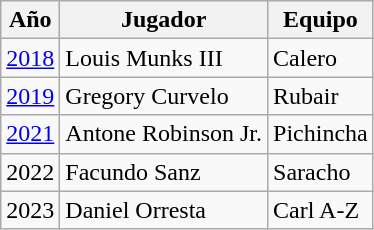<table class="wikitable">
<tr>
<th>Año</th>
<th>Jugador</th>
<th>Equipo</th>
</tr>
<tr>
<td><a href='#'>2018</a></td>
<td>Louis Munks III</td>
<td>Calero</td>
</tr>
<tr>
<td><a href='#'>2019</a></td>
<td>Gregory Curvelo</td>
<td>Rubair</td>
</tr>
<tr>
<td><a href='#'>2021</a></td>
<td>Antone Robinson Jr.</td>
<td>Pichincha</td>
</tr>
<tr>
<td>2022</td>
<td>Facundo Sanz</td>
<td>Saracho</td>
</tr>
<tr>
<td>2023</td>
<td>Daniel Orresta</td>
<td>Carl A-Z</td>
</tr>
</table>
